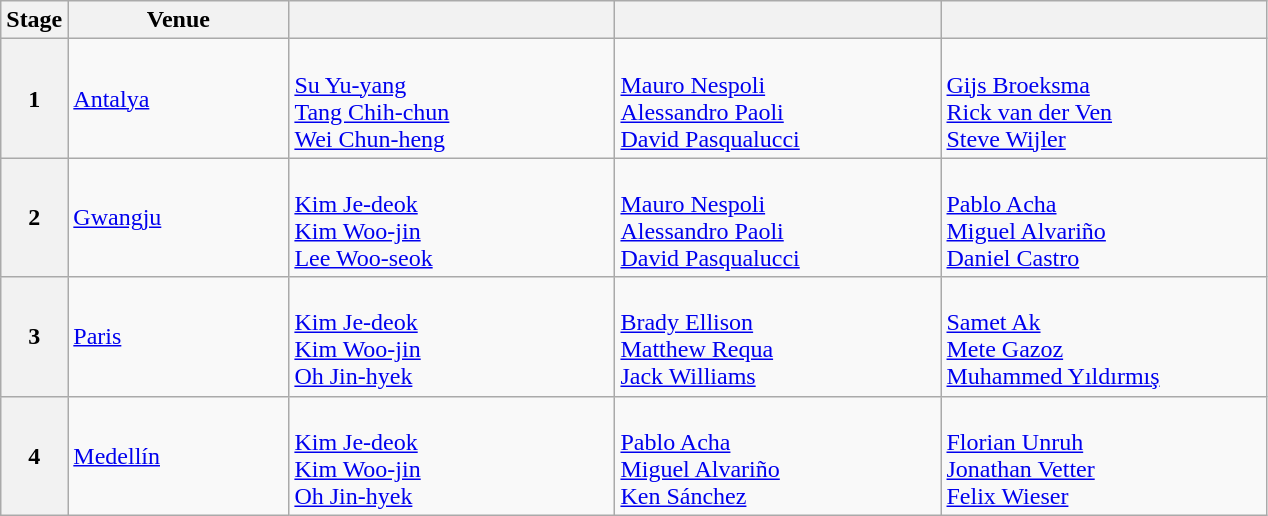<table class="wikitable">
<tr>
<th>Stage</th>
<th width=140>Venue</th>
<th width=210></th>
<th width=210></th>
<th width=210></th>
</tr>
<tr>
<th>1</th>
<td> <a href='#'>Antalya</a></td>
<td> <br> <a href='#'>Su Yu-yang</a> <br> <a href='#'>Tang Chih-chun</a> <br> <a href='#'>Wei Chun-heng</a></td>
<td> <br> <a href='#'>Mauro Nespoli</a> <br> <a href='#'>Alessandro Paoli</a> <br> <a href='#'>David Pasqualucci</a></td>
<td> <br> <a href='#'>Gijs Broeksma</a> <br> <a href='#'>Rick van der Ven</a> <br> <a href='#'>Steve Wijler</a></td>
</tr>
<tr>
<th>2</th>
<td> <a href='#'>Gwangju</a></td>
<td> <br> <a href='#'>Kim Je-deok</a> <br> <a href='#'>Kim Woo-jin</a> <br> <a href='#'>Lee Woo-seok</a></td>
<td> <br> <a href='#'>Mauro Nespoli</a> <br> <a href='#'>Alessandro Paoli</a> <br> <a href='#'>David Pasqualucci</a></td>
<td> <br> <a href='#'>Pablo Acha</a> <br>  <a href='#'>Miguel Alvariño</a> <br> <a href='#'>Daniel Castro</a></td>
</tr>
<tr>
<th>3</th>
<td> <a href='#'>Paris</a></td>
<td> <br> <a href='#'>Kim Je-deok</a> <br> <a href='#'>Kim Woo-jin</a> <br> <a href='#'>Oh Jin-hyek</a></td>
<td> <br> <a href='#'>Brady Ellison</a> <br> <a href='#'>Matthew Requa</a> <br> <a href='#'>Jack Williams</a></td>
<td> <br> <a href='#'>Samet Ak</a> <br> <a href='#'>Mete Gazoz</a> <br> <a href='#'>Muhammed Yıldırmış</a></td>
</tr>
<tr>
<th>4</th>
<td> <a href='#'>Medellín</a></td>
<td> <br> <a href='#'>Kim Je-deok</a> <br> <a href='#'>Kim Woo-jin</a> <br> <a href='#'>Oh Jin-hyek</a></td>
<td> <br> <a href='#'>Pablo Acha</a> <br> <a href='#'>Miguel Alvariño</a> <br> <a href='#'>Ken Sánchez</a></td>
<td> <br> <a href='#'>Florian Unruh</a> <br> <a href='#'>Jonathan Vetter</a> <br> <a href='#'>Felix Wieser</a></td>
</tr>
</table>
